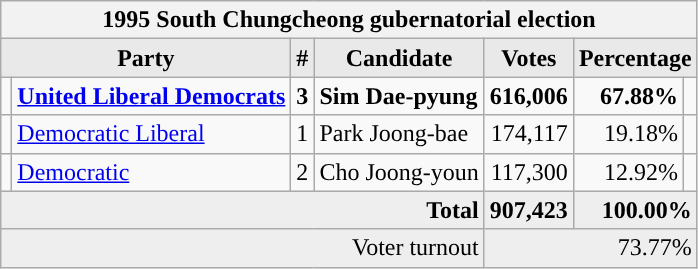<table class="wikitable">
<tr>
<th colspan="7">1995 South Chungcheong gubernatorial election</th>
</tr>
<tr>
<th style="background-color:#E9E9E9" colspan=2>Party</th>
<th style="background-color:#E9E9E9">#</th>
<th style="background-color:#E9E9E9">Candidate</th>
<th style="background-color:#E9E9E9">Votes</th>
<th style="background-color:#E9E9E9" colspan=2>Percentage</th>
</tr>
<tr style="font-weight:bold">
<td></td>
<td align=left><a href='#'>United Liberal Democrats</a></td>
<td align=center>3</td>
<td align=left>Sim Dae-pyung</td>
<td align=right>616,006</td>
<td align=right>67.88%</td>
<td align=right></td>
</tr>
<tr>
<td></td>
<td align=left><a href='#'>Democratic Liberal</a></td>
<td align=center>1</td>
<td align=left>Park Joong-bae</td>
<td align=right>174,117</td>
<td align=right>19.18%</td>
<td align=right></td>
</tr>
<tr>
<td></td>
<td align=left><a href='#'>Democratic</a></td>
<td align=center>2</td>
<td align=left>Cho Joong-youn</td>
<td align=right>117,300</td>
<td align=right>12.92%</td>
<td align=right></td>
</tr>
<tr bgcolor="#EEEEEE" style="font-weight:bold">
<td colspan="4" align=right>Total</td>
<td align=right>907,423</td>
<td align=right colspan=2>100.00%</td>
</tr>
<tr bgcolor="#EEEEEE">
<td colspan="4" align="right">Voter turnout</td>
<td colspan="3" align="right">73.77%</td>
</tr>
</table>
